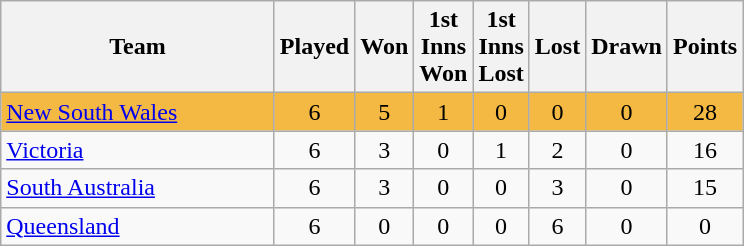<table class="wikitable" style="text-align:center;">
<tr>
<th width=175>Team</th>
<th style="width:30px;" abbr="Played">Played</th>
<th style="width:30px;" abbr="Won">Won</th>
<th style="width:30px;" abbr="1stWon">1st Inns Won</th>
<th style="width:30px;" abbr="1stLost">1st Inns Lost</th>
<th style="width:30px;" abbr="Lost">Lost</th>
<th style="width:30px;" abbr="Drawn">Drawn</th>
<th style="width:30px;" abbr="Points">Points</th>
</tr>
<tr style="background:#f4b942;">
<td style="text-align:left;"><a href='#'>New South Wales</a></td>
<td>6</td>
<td>5</td>
<td>1</td>
<td>0</td>
<td>0</td>
<td>0</td>
<td>28</td>
</tr>
<tr>
<td style="text-align:left;"><a href='#'>Victoria</a></td>
<td>6</td>
<td>3</td>
<td>0</td>
<td>1</td>
<td>2</td>
<td>0</td>
<td>16</td>
</tr>
<tr>
<td style="text-align:left;"><a href='#'>South Australia</a></td>
<td>6</td>
<td>3</td>
<td>0</td>
<td>0</td>
<td>3</td>
<td>0</td>
<td>15</td>
</tr>
<tr>
<td style="text-align:left;"><a href='#'>Queensland</a></td>
<td>6</td>
<td>0</td>
<td>0</td>
<td>0</td>
<td>6</td>
<td>0</td>
<td>0</td>
</tr>
</table>
